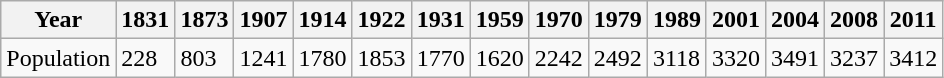<table class="wikitable">
<tr>
<th>Year</th>
<th>1831</th>
<th>1873</th>
<th>1907</th>
<th>1914</th>
<th>1922</th>
<th>1931</th>
<th>1959</th>
<th>1970</th>
<th>1979</th>
<th>1989</th>
<th>2001</th>
<th>2004</th>
<th>2008</th>
<th>2011</th>
</tr>
<tr>
<td>Population</td>
<td>228</td>
<td>803</td>
<td>1241</td>
<td>1780</td>
<td>1853</td>
<td>1770</td>
<td>1620</td>
<td>2242</td>
<td>2492</td>
<td>3118</td>
<td>3320</td>
<td>3491</td>
<td>3237</td>
<td>3412</td>
</tr>
</table>
